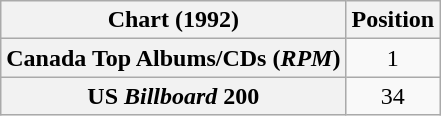<table class="wikitable plainrowheaders" style="text-align:center">
<tr>
<th scope="col">Chart (1992)</th>
<th scope="col">Position</th>
</tr>
<tr>
<th scope="row">Canada Top Albums/CDs (<em>RPM</em>)</th>
<td>1</td>
</tr>
<tr>
<th scope="row">US <em>Billboard</em> 200</th>
<td>34</td>
</tr>
</table>
